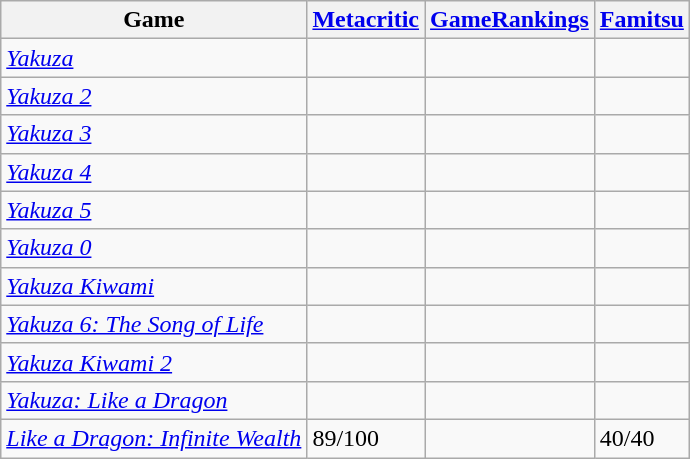<table class="wikitable">
<tr>
<th>Game</th>
<th><a href='#'>Metacritic</a></th>
<th><a href='#'>GameRankings</a></th>
<th><a href='#'>Famitsu</a></th>
</tr>
<tr>
<td><em><a href='#'>Yakuza</a></em></td>
<td></td>
<td></td>
<td></td>
</tr>
<tr>
<td><em><a href='#'>Yakuza 2</a></em></td>
<td></td>
<td></td>
<td></td>
</tr>
<tr>
<td><em><a href='#'>Yakuza 3</a></em></td>
<td></td>
<td></td>
<td></td>
</tr>
<tr>
<td><em><a href='#'>Yakuza 4</a></em></td>
<td></td>
<td></td>
<td></td>
</tr>
<tr>
<td><em><a href='#'>Yakuza 5</a></em></td>
<td></td>
<td></td>
<td></td>
</tr>
<tr>
<td><em><a href='#'>Yakuza 0</a></em></td>
<td></td>
<td></td>
<td></td>
</tr>
<tr>
<td><em><a href='#'>Yakuza Kiwami</a></em></td>
<td></td>
<td></td>
<td></td>
</tr>
<tr>
<td><em><a href='#'>Yakuza 6: The Song of Life</a></em></td>
<td></td>
<td></td>
<td></td>
</tr>
<tr>
<td><em><a href='#'>Yakuza Kiwami 2</a></em></td>
<td></td>
<td></td>
<td></td>
</tr>
<tr>
<td><em><a href='#'>Yakuza: Like a Dragon</a></em></td>
<td></td>
<td></td>
<td></td>
</tr>
<tr>
<td><em><a href='#'>Like a Dragon: Infinite Wealth</a></em></td>
<td>89/100</td>
<td></td>
<td>40/40</td>
</tr>
</table>
